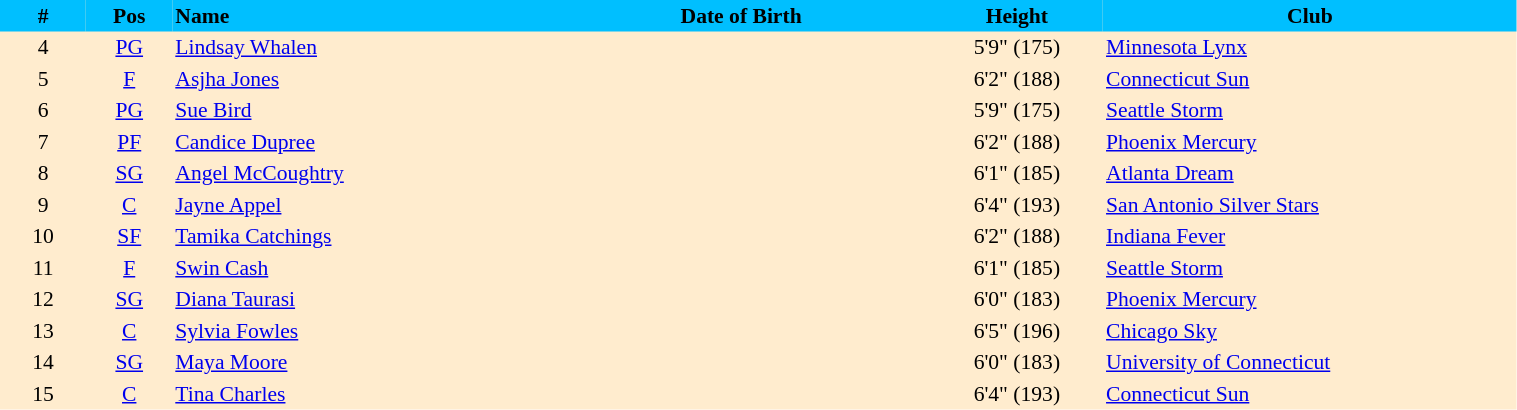<table border=0 cellpadding=2 cellspacing=0  |- bgcolor=#FFECCE style="text-align:center; font-size:90%;" width=80%>
<tr bgcolor=#00BFFF>
<th width=5%>#</th>
<th width=5%>Pos</th>
<th width=22% align=left>Name</th>
<th width=22%>Date of Birth</th>
<th width=10%>Height</th>
<th width=24%>Club</th>
</tr>
<tr>
<td>4</td>
<td><a href='#'>PG</a></td>
<td align=left><a href='#'>Lindsay Whalen</a></td>
<td align=left></td>
<td>5'9" (175)</td>
<td align=left> <a href='#'>Minnesota Lynx</a></td>
</tr>
<tr>
<td>5</td>
<td><a href='#'>F</a></td>
<td align=left><a href='#'>Asjha Jones</a></td>
<td align=left></td>
<td>6'2" (188)</td>
<td align=left> <a href='#'>Connecticut Sun</a></td>
</tr>
<tr>
<td>6</td>
<td><a href='#'>PG</a></td>
<td align=left><a href='#'>Sue Bird</a></td>
<td align=left></td>
<td>5'9" (175)</td>
<td align=left> <a href='#'>Seattle Storm</a></td>
</tr>
<tr>
<td>7</td>
<td><a href='#'>PF</a></td>
<td align=left><a href='#'>Candice Dupree</a></td>
<td align=left></td>
<td>6'2" (188)</td>
<td align=left> <a href='#'>Phoenix Mercury</a></td>
</tr>
<tr>
<td>8</td>
<td><a href='#'>SG</a></td>
<td align=left><a href='#'>Angel McCoughtry</a></td>
<td align=left></td>
<td>6'1" (185)</td>
<td align=left> <a href='#'>Atlanta Dream</a></td>
</tr>
<tr>
<td>9</td>
<td><a href='#'>C</a></td>
<td align=left><a href='#'>Jayne Appel</a></td>
<td align=left></td>
<td>6'4" (193)</td>
<td align=left> <a href='#'>San Antonio Silver Stars</a></td>
</tr>
<tr>
<td>10</td>
<td><a href='#'>SF</a></td>
<td align=left><a href='#'>Tamika Catchings</a></td>
<td align=left></td>
<td>6'2" (188)</td>
<td align=left> <a href='#'>Indiana Fever</a></td>
</tr>
<tr>
<td>11</td>
<td><a href='#'>F</a></td>
<td align=left><a href='#'>Swin Cash</a></td>
<td align=left></td>
<td>6'1" (185)</td>
<td align=left> <a href='#'>Seattle Storm</a></td>
</tr>
<tr>
<td>12</td>
<td><a href='#'>SG</a></td>
<td align=left><a href='#'>Diana Taurasi</a></td>
<td align=left></td>
<td>6'0" (183)</td>
<td align=left> <a href='#'>Phoenix Mercury</a></td>
</tr>
<tr>
<td>13</td>
<td><a href='#'>C</a></td>
<td align=left><a href='#'>Sylvia Fowles</a></td>
<td align=left></td>
<td>6'5" (196)</td>
<td align=left> <a href='#'>Chicago Sky</a></td>
</tr>
<tr>
<td>14</td>
<td><a href='#'>SG</a></td>
<td align=left><a href='#'>Maya Moore</a></td>
<td align=left></td>
<td>6'0" (183)</td>
<td align=left> <a href='#'>University of Connecticut</a></td>
</tr>
<tr>
<td>15</td>
<td><a href='#'>C</a></td>
<td align=left><a href='#'>Tina Charles</a></td>
<td align=left></td>
<td>6'4" (193)</td>
<td align=left> <a href='#'>Connecticut Sun</a></td>
</tr>
</table>
